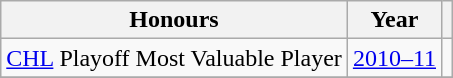<table class="wikitable">
<tr>
<th>Honours</th>
<th>Year</th>
<th></th>
</tr>
<tr>
<td><a href='#'>CHL</a> Playoff Most Valuable Player</td>
<td><a href='#'>2010–11</a></td>
<td></td>
</tr>
<tr>
</tr>
</table>
